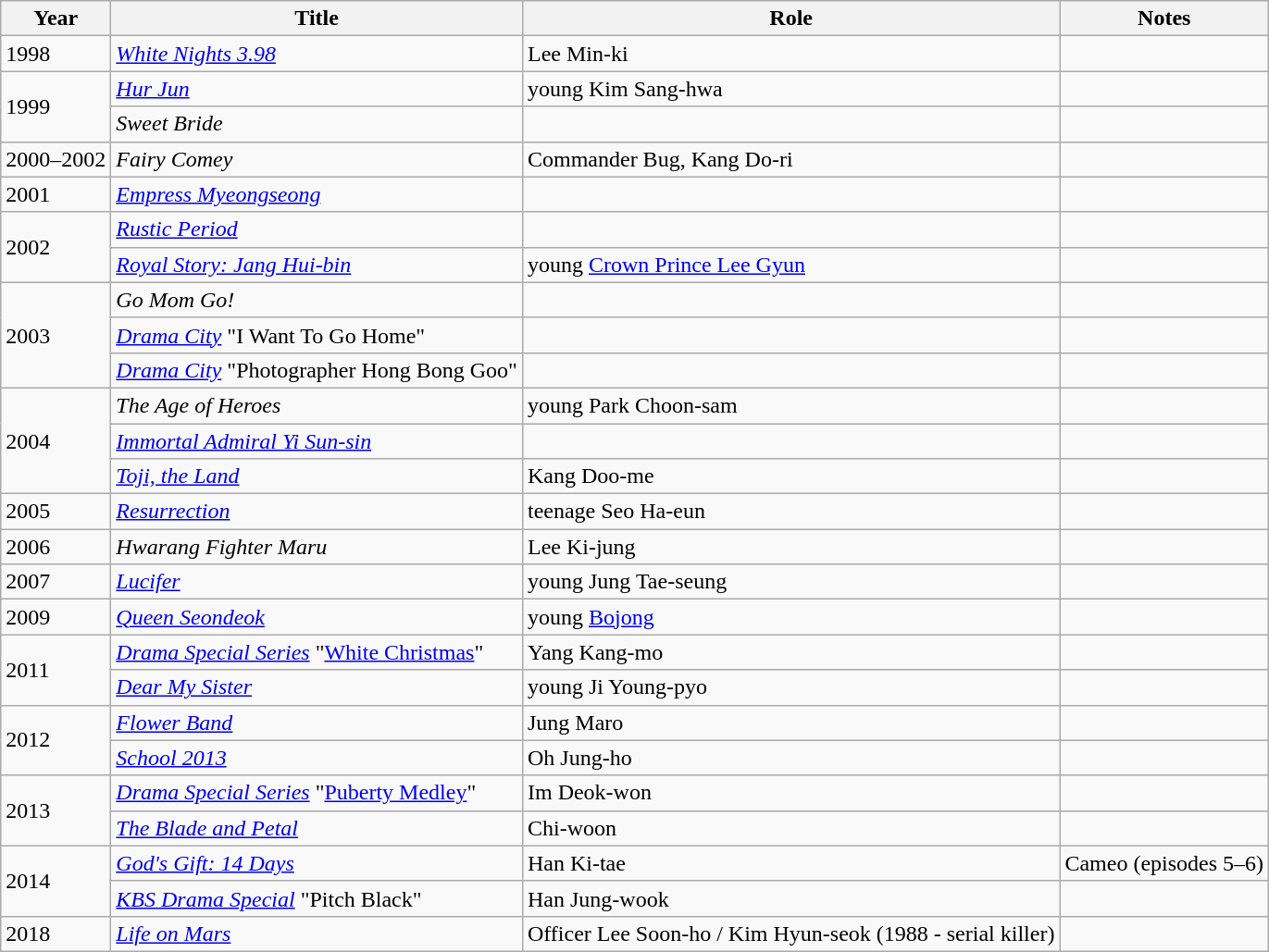<table class="wikitable">
<tr>
<th>Year</th>
<th>Title</th>
<th>Role</th>
<th>Notes</th>
</tr>
<tr>
<td>1998</td>
<td><em><a href='#'>White Nights 3.98</a></em></td>
<td>Lee Min-ki</td>
<td></td>
</tr>
<tr>
<td rowspan=2>1999</td>
<td><em><a href='#'>Hur Jun</a></em></td>
<td>young Kim Sang-hwa</td>
<td></td>
</tr>
<tr>
<td><em>Sweet Bride</em></td>
<td></td>
<td></td>
</tr>
<tr>
<td>2000–2002</td>
<td><em>Fairy Comey</em></td>
<td>Commander Bug, Kang Do-ri</td>
<td></td>
</tr>
<tr>
<td>2001</td>
<td><em><a href='#'>Empress Myeongseong</a></em></td>
<td></td>
<td></td>
</tr>
<tr>
<td rowspan=2>2002</td>
<td><em><a href='#'>Rustic Period</a></em></td>
<td></td>
<td></td>
</tr>
<tr>
<td><em><a href='#'>Royal Story: Jang Hui-bin</a></em></td>
<td>young <a href='#'>Crown Prince Lee Gyun</a></td>
<td></td>
</tr>
<tr>
<td rowspan=3>2003</td>
<td><em>Go Mom Go!</em></td>
<td></td>
<td></td>
</tr>
<tr>
<td><em><a href='#'>Drama City</a></em> "I Want To Go Home"</td>
<td></td>
<td></td>
</tr>
<tr>
<td><em><a href='#'>Drama City</a></em> "Photographer Hong Bong Goo"</td>
<td></td>
<td></td>
</tr>
<tr>
<td rowspan=3>2004</td>
<td><em>The Age of Heroes</em></td>
<td>young Park Choon-sam</td>
<td></td>
</tr>
<tr>
<td><em><a href='#'>Immortal Admiral Yi Sun-sin</a></em></td>
<td></td>
<td></td>
</tr>
<tr>
<td><em><a href='#'>Toji, the Land</a></em></td>
<td>Kang Doo-me</td>
<td></td>
</tr>
<tr>
<td>2005</td>
<td><em><a href='#'>Resurrection</a></em></td>
<td>teenage Seo Ha-eun</td>
<td></td>
</tr>
<tr>
<td>2006</td>
<td><em>Hwarang Fighter Maru</em></td>
<td>Lee Ki-jung</td>
<td></td>
</tr>
<tr>
<td>2007</td>
<td><em><a href='#'>Lucifer</a></em></td>
<td>young Jung Tae-seung</td>
<td></td>
</tr>
<tr>
<td>2009</td>
<td><em><a href='#'>Queen Seondeok</a></em></td>
<td>young <a href='#'>Bojong</a></td>
<td></td>
</tr>
<tr>
<td rowspan=2>2011</td>
<td><em><a href='#'>Drama Special Series</a></em> "<a href='#'>White Christmas</a>"</td>
<td>Yang Kang-mo</td>
<td></td>
</tr>
<tr>
<td><em><a href='#'>Dear My Sister</a></em></td>
<td>young Ji Young-pyo</td>
<td></td>
</tr>
<tr>
<td rowspan=2>2012</td>
<td><em><a href='#'>Flower Band</a></em></td>
<td>Jung Maro</td>
<td></td>
</tr>
<tr>
<td><em><a href='#'>School 2013</a></em></td>
<td>Oh Jung-ho</td>
<td></td>
</tr>
<tr>
<td rowspan=2>2013</td>
<td><em><a href='#'>Drama Special Series</a></em> "<a href='#'>Puberty Medley</a>"</td>
<td>Im Deok-won</td>
<td></td>
</tr>
<tr>
<td><em><a href='#'>The Blade and Petal</a></em></td>
<td>Chi-woon</td>
<td></td>
</tr>
<tr>
<td rowspan=2>2014</td>
<td><em><a href='#'>God's Gift: 14 Days</a></em></td>
<td>Han Ki-tae</td>
<td>Cameo  (episodes 5–6)</td>
</tr>
<tr>
<td><em><a href='#'>KBS Drama Special</a></em> "Pitch Black"</td>
<td>Han Jung-wook</td>
<td></td>
</tr>
<tr>
<td>2018</td>
<td><em><a href='#'>Life on Mars</a></em></td>
<td>Officer Lee Soon-ho / Kim Hyun-seok (1988 - serial killer)</td>
<td></td>
</tr>
</table>
